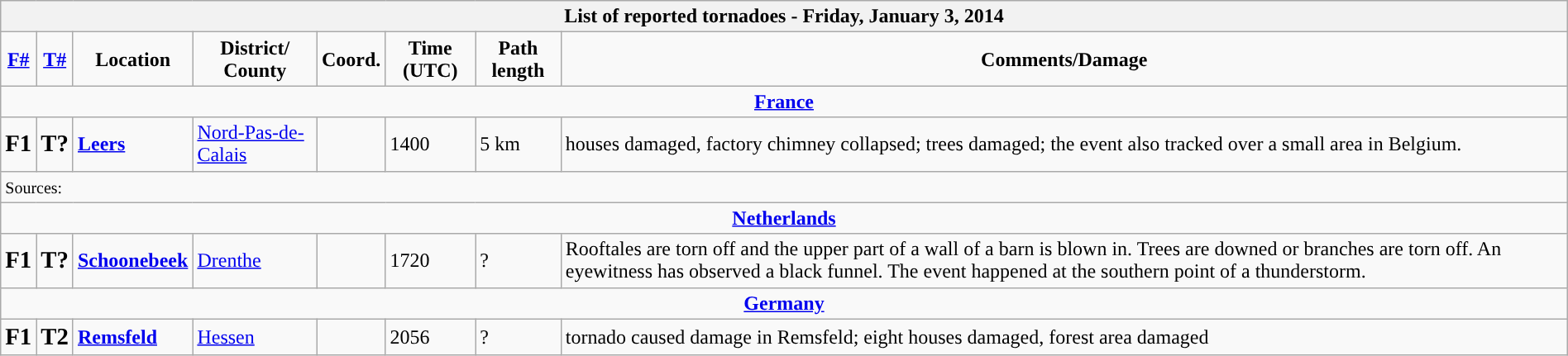<table class="wikitable collapsible" width="100%">
<tr>
<th colspan="8">List of reported tornadoes - Friday, January 3, 2014</th>
</tr>
<tr>
<td style="text-align: center;"><strong><a href='#'>F#</a></strong></td>
<td style="text-align: center;"><strong><a href='#'>T#</a></strong></td>
<td style="text-align: center;"><strong>Location</strong></td>
<td style="text-align: center;"><strong>District/<br>County</strong></td>
<td style="text-align: center;"><strong>Coord.</strong></td>
<td style="text-align: center;"><strong>Time (UTC)</strong></td>
<td style="text-align: center;"><strong>Path length</strong></td>
<td style="text-align: center;"><strong>Comments/Damage</strong></td>
</tr>
<tr>
<td colspan="8" align=center><strong><a href='#'>France</a></strong></td>
</tr>
<tr>
<td><big><strong>F1</strong></big></td>
<td><big><strong>T?</strong></big></td>
<td><strong><a href='#'>Leers</a></strong></td>
<td><a href='#'>Nord-Pas-de-Calais</a></td>
<td></td>
<td>1400</td>
<td>5 km</td>
<td>houses damaged, factory chimney collapsed; trees damaged; the event also tracked over a small area in Belgium.</td>
</tr>
<tr>
<td colspan="8"><small>Sources:</small></td>
</tr>
<tr>
<td colspan="8" align=center><strong><a href='#'>Netherlands</a></strong></td>
</tr>
<tr>
<td><big><strong>F1</strong></big></td>
<td><big><strong>T?</strong></big></td>
<td><strong><a href='#'>Schoonebeek</a></strong></td>
<td><a href='#'>Drenthe</a></td>
<td></td>
<td>1720</td>
<td>?</td>
<td>Rooftales are torn off and the upper part of a wall of a barn is blown in. Trees are downed or branches are torn off. An eyewitness has observed a black funnel. The event happened at the southern point of a thunderstorm.</td>
</tr>
<tr>
<td colspan="8" align=center><strong><a href='#'>Germany</a></strong></td>
</tr>
<tr>
<td><big><strong>F1</strong></big></td>
<td><big><strong>T2</strong></big></td>
<td><strong><a href='#'>Remsfeld</a></strong></td>
<td><a href='#'>Hessen</a></td>
<td></td>
<td>2056</td>
<td>?</td>
<td>tornado caused damage in Remsfeld; eight houses damaged, forest area damaged</td>
</tr>
</table>
